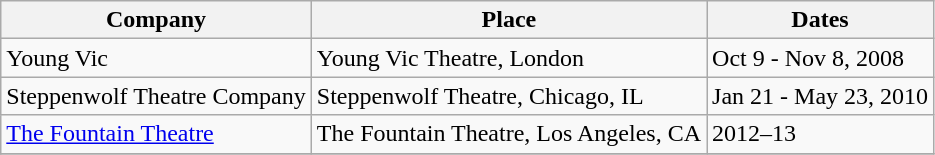<table class="wikitable">
<tr>
<th>Company</th>
<th>Place</th>
<th>Dates</th>
</tr>
<tr>
<td>Young Vic</td>
<td>Young Vic Theatre, London</td>
<td>Oct 9 - Nov 8, 2008</td>
</tr>
<tr>
<td>Steppenwolf Theatre Company</td>
<td>Steppenwolf Theatre, Chicago, IL</td>
<td>Jan 21 - May 23, 2010</td>
</tr>
<tr>
<td><a href='#'>The Fountain Theatre</a></td>
<td>The Fountain Theatre, Los Angeles, CA</td>
<td>2012–13 </td>
</tr>
<tr>
</tr>
</table>
